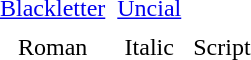<table cellspacing="8" cellpadding="0">
<tr style="text-align:center">
<td><a href='#'>Blackletter</a></td>
<td> <a href='#'>Uncial</a></td>
</tr>
<tr style="text-align:center">
<td> Roman</td>
<td> Italic</td>
<td> Script</td>
</tr>
</table>
